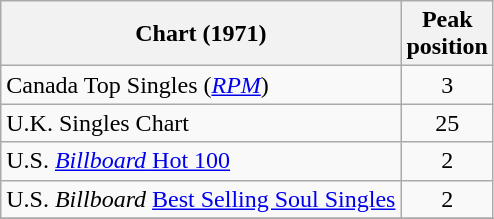<table class="wikitable sortable">
<tr>
<th>Chart (1971)</th>
<th>Peak<br>position</th>
</tr>
<tr>
<td>Canada Top Singles (<em><a href='#'>RPM</a></em>)</td>
<td align="center">3</td>
</tr>
<tr>
<td align="left">U.K. Singles Chart</td>
<td align="center">25</td>
</tr>
<tr>
<td>U.S. <a href='#'><em>Billboard</em> Hot 100</a></td>
<td align="center">2</td>
</tr>
<tr>
<td>U.S. <em>Billboard</em> <a href='#'>Best Selling Soul Singles</a></td>
<td align="center">2</td>
</tr>
<tr>
</tr>
</table>
